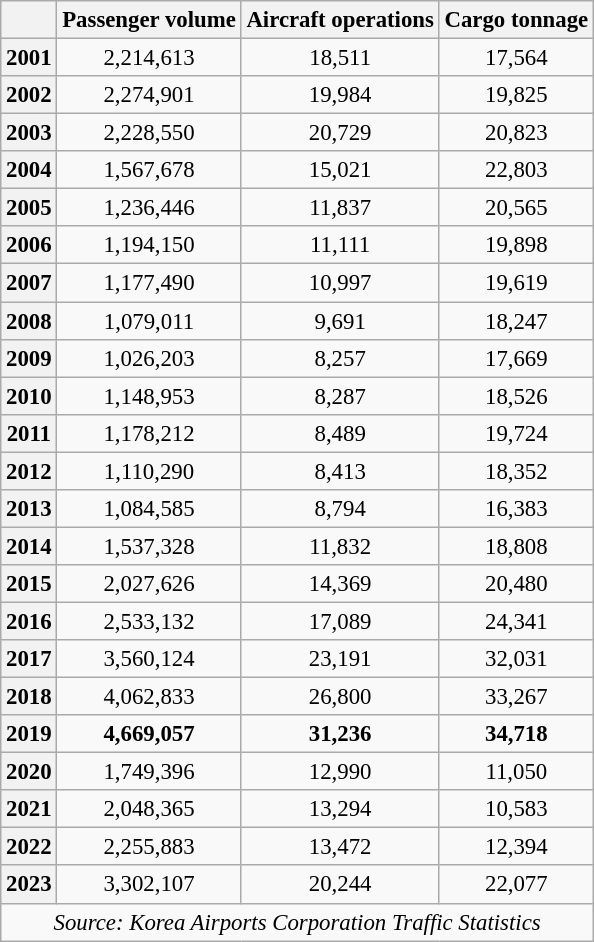<table class="wikitable sortable"; style="text-align: center; font-size: 95%">
<tr>
<th></th>
<th>Passenger volume</th>
<th>Aircraft operations</th>
<th>Cargo tonnage</th>
</tr>
<tr>
<th>2001</th>
<td>2,214,613</td>
<td>18,511</td>
<td>17,564</td>
</tr>
<tr>
<th>2002</th>
<td>2,274,901</td>
<td>19,984</td>
<td>19,825</td>
</tr>
<tr>
<th>2003</th>
<td>2,228,550</td>
<td>20,729</td>
<td>20,823</td>
</tr>
<tr>
<th>2004</th>
<td>1,567,678</td>
<td>15,021</td>
<td>22,803</td>
</tr>
<tr>
<th>2005</th>
<td>1,236,446</td>
<td>11,837</td>
<td>20,565</td>
</tr>
<tr>
<th>2006</th>
<td>1,194,150</td>
<td>11,111</td>
<td>19,898</td>
</tr>
<tr>
<th>2007</th>
<td>1,177,490</td>
<td>10,997</td>
<td>19,619</td>
</tr>
<tr>
<th>2008</th>
<td>1,079,011</td>
<td>9,691</td>
<td>18,247</td>
</tr>
<tr>
<th>2009</th>
<td>1,026,203</td>
<td>8,257</td>
<td>17,669</td>
</tr>
<tr>
<th>2010</th>
<td>1,148,953</td>
<td>8,287</td>
<td>18,526</td>
</tr>
<tr>
<th>2011</th>
<td>1,178,212</td>
<td>8,489</td>
<td>19,724</td>
</tr>
<tr>
<th>2012</th>
<td>1,110,290</td>
<td>8,413</td>
<td>18,352</td>
</tr>
<tr>
<th>2013</th>
<td>1,084,585</td>
<td>8,794</td>
<td>16,383</td>
</tr>
<tr>
<th>2014</th>
<td>1,537,328</td>
<td>11,832</td>
<td>18,808</td>
</tr>
<tr>
<th>2015</th>
<td>2,027,626</td>
<td>14,369</td>
<td>20,480</td>
</tr>
<tr>
<th>2016</th>
<td>2,533,132</td>
<td>17,089</td>
<td>24,341</td>
</tr>
<tr>
<th>2017</th>
<td>3,560,124</td>
<td>23,191</td>
<td>32,031</td>
</tr>
<tr>
<th>2018</th>
<td>4,062,833</td>
<td>26,800</td>
<td>33,267</td>
</tr>
<tr>
<th>2019</th>
<td><strong>4,669,057</strong></td>
<td><strong>31,236</strong></td>
<td><strong>34,718</strong></td>
</tr>
<tr>
<th>2020</th>
<td>1,749,396</td>
<td>12,990</td>
<td>11,050</td>
</tr>
<tr>
<th>2021</th>
<td>2,048,365</td>
<td>13,294</td>
<td>10,583</td>
</tr>
<tr>
<th>2022</th>
<td>2,255,883</td>
<td>13,472</td>
<td>12,394</td>
</tr>
<tr>
<th>2023</th>
<td>3,302,107</td>
<td>20,244</td>
<td>22,077</td>
</tr>
<tr>
<td colspan="4"><em>Source: Korea Airports Corporation Traffic Statistics</em></td>
</tr>
</table>
